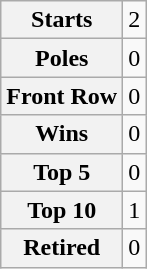<table class="wikitable" style="text-align:center">
<tr>
<th>Starts</th>
<td>2</td>
</tr>
<tr>
<th>Poles</th>
<td>0</td>
</tr>
<tr>
<th>Front Row</th>
<td>0</td>
</tr>
<tr>
<th>Wins</th>
<td>0</td>
</tr>
<tr>
<th>Top 5</th>
<td>0</td>
</tr>
<tr>
<th>Top 10</th>
<td>1</td>
</tr>
<tr>
<th>Retired</th>
<td>0</td>
</tr>
</table>
